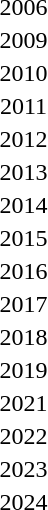<table>
<tr>
<td align="center">2006</td>
<td></td>
<td></td>
<td><br></td>
</tr>
<tr>
<td align="center">2009</td>
<td></td>
<td></td>
<td></td>
</tr>
<tr>
<td align="center">2010</td>
<td></td>
<td></td>
<td></td>
</tr>
<tr>
<td align="center">2011</td>
<td></td>
<td></td>
<td></td>
</tr>
<tr>
<td align="center">2012</td>
<td></td>
<td></td>
<td></td>
</tr>
<tr>
<td align="center">2013</td>
<td></td>
<td></td>
<td></td>
</tr>
<tr>
<td align="center">2014</td>
<td></td>
<td></td>
<td></td>
</tr>
<tr>
<td align="center">2015</td>
<td></td>
<td></td>
<td></td>
</tr>
<tr>
<td align="center">2016</td>
<td></td>
<td></td>
<td></td>
</tr>
<tr>
<td align="center">2017</td>
<td></td>
<td></td>
<td></td>
</tr>
<tr>
<td align="center">2018</td>
<td></td>
<td></td>
<td></td>
</tr>
<tr>
<td align="center">2019</td>
<td></td>
<td></td>
<td></td>
</tr>
<tr>
<td align="center">2021</td>
<td></td>
<td></td>
<td></td>
</tr>
<tr>
<td align="center">2022</td>
<td></td>
<td></td>
<td></td>
</tr>
<tr>
<td align="center">2023</td>
<td></td>
<td></td>
<td></td>
</tr>
<tr>
<td align="center">2024</td>
<td></td>
<td></td>
<td></td>
</tr>
</table>
